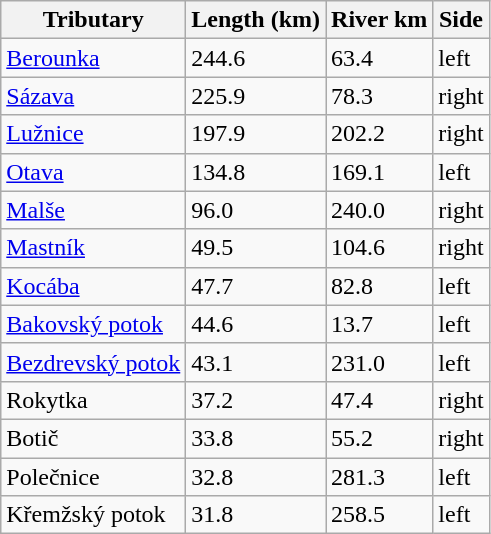<table class="wikitable">
<tr>
<th>Tributary</th>
<th>Length (km)</th>
<th>River km</th>
<th>Side</th>
</tr>
<tr>
<td><a href='#'>Berounka</a></td>
<td>244.6</td>
<td>63.4</td>
<td>left</td>
</tr>
<tr>
<td><a href='#'>Sázava</a></td>
<td>225.9</td>
<td>78.3</td>
<td>right</td>
</tr>
<tr>
<td><a href='#'>Lužnice</a></td>
<td>197.9</td>
<td>202.2</td>
<td>right</td>
</tr>
<tr>
<td><a href='#'>Otava</a></td>
<td>134.8</td>
<td>169.1</td>
<td>left</td>
</tr>
<tr>
<td><a href='#'>Malše</a></td>
<td>96.0</td>
<td>240.0</td>
<td>right</td>
</tr>
<tr>
<td><a href='#'>Mastník</a></td>
<td>49.5</td>
<td>104.6</td>
<td>right</td>
</tr>
<tr>
<td><a href='#'>Kocába</a></td>
<td>47.7</td>
<td>82.8</td>
<td>left</td>
</tr>
<tr>
<td><a href='#'>Bakovský potok</a></td>
<td>44.6</td>
<td>13.7</td>
<td>left</td>
</tr>
<tr>
<td><a href='#'>Bezdrevský potok</a></td>
<td>43.1</td>
<td>231.0</td>
<td>left</td>
</tr>
<tr>
<td>Rokytka</td>
<td>37.2</td>
<td>47.4</td>
<td>right</td>
</tr>
<tr>
<td>Botič</td>
<td>33.8</td>
<td>55.2</td>
<td>right</td>
</tr>
<tr>
<td>Polečnice</td>
<td>32.8</td>
<td>281.3</td>
<td>left</td>
</tr>
<tr>
<td>Křemžský potok</td>
<td>31.8</td>
<td>258.5</td>
<td>left</td>
</tr>
</table>
